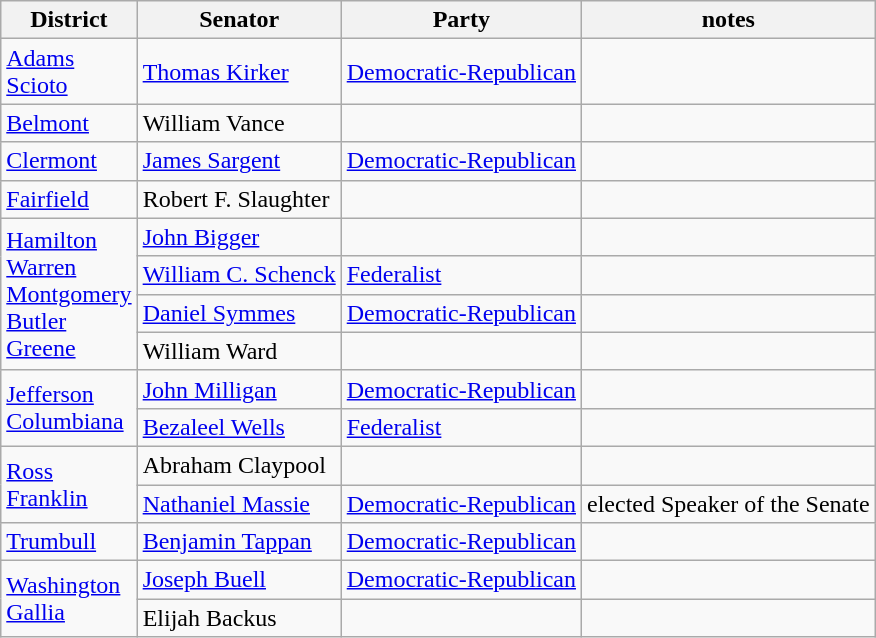<table class="wikitable">
<tr>
<th>District</th>
<th>Senator</th>
<th>Party</th>
<th>notes</th>
</tr>
<tr>
<td><a href='#'>Adams</a><br><a href='#'>Scioto</a></td>
<td><a href='#'>Thomas Kirker</a></td>
<td><a href='#'>Democratic-Republican</a></td>
<td></td>
</tr>
<tr>
<td><a href='#'>Belmont</a></td>
<td>William Vance</td>
<td></td>
<td></td>
</tr>
<tr>
<td><a href='#'>Clermont</a></td>
<td><a href='#'>James Sargent</a></td>
<td><a href='#'>Democratic-Republican</a></td>
<td></td>
</tr>
<tr>
<td><a href='#'>Fairfield</a></td>
<td>Robert F. Slaughter</td>
<td></td>
<td></td>
</tr>
<tr>
<td rowspan=4><a href='#'>Hamilton</a><br><a href='#'>Warren</a><br><a href='#'>Montgomery</a><br><a href='#'>Butler</a><br><a href='#'>Greene</a></td>
<td><a href='#'>John Bigger</a></td>
<td></td>
<td></td>
</tr>
<tr>
<td><a href='#'>William C. Schenck</a></td>
<td><a href='#'>Federalist</a></td>
<td></td>
</tr>
<tr>
<td><a href='#'>Daniel Symmes</a></td>
<td><a href='#'>Democratic-Republican</a></td>
<td></td>
</tr>
<tr>
<td>William Ward</td>
<td></td>
<td></td>
</tr>
<tr>
<td rowspan=2><a href='#'>Jefferson</a><br><a href='#'>Columbiana</a></td>
<td><a href='#'>John Milligan</a></td>
<td><a href='#'>Democratic-Republican</a></td>
<td></td>
</tr>
<tr>
<td><a href='#'>Bezaleel Wells</a></td>
<td><a href='#'>Federalist</a></td>
<td></td>
</tr>
<tr>
<td rowspan=2><a href='#'>Ross</a><br><a href='#'>Franklin</a></td>
<td>Abraham Claypool</td>
<td></td>
<td></td>
</tr>
<tr>
<td><a href='#'>Nathaniel Massie</a></td>
<td><a href='#'>Democratic-Republican</a></td>
<td>elected Speaker of the Senate</td>
</tr>
<tr>
<td><a href='#'>Trumbull</a></td>
<td><a href='#'>Benjamin Tappan</a></td>
<td><a href='#'>Democratic-Republican</a></td>
<td></td>
</tr>
<tr>
<td rowspan=2><a href='#'>Washington</a><br><a href='#'>Gallia</a></td>
<td><a href='#'>Joseph Buell</a></td>
<td><a href='#'>Democratic-Republican</a></td>
<td></td>
</tr>
<tr>
<td>Elijah Backus</td>
<td></td>
<td></td>
</tr>
</table>
